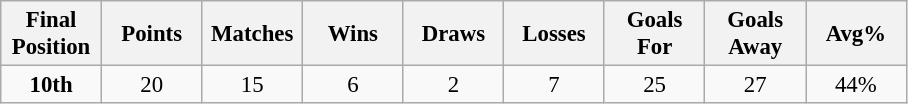<table class="wikitable" style="font-size: 95%; text-align: center;">
<tr>
<th width=60>Final Position</th>
<th width=60>Points</th>
<th width=60>Matches</th>
<th width=60>Wins</th>
<th width=60>Draws</th>
<th width=60>Losses</th>
<th width=60>Goals For</th>
<th width=60>Goals Away</th>
<th width=60>Avg%</th>
</tr>
<tr>
<td><strong>10th</strong></td>
<td>20</td>
<td>15</td>
<td>6</td>
<td>2</td>
<td>7</td>
<td>25</td>
<td>27</td>
<td>44%</td>
</tr>
</table>
